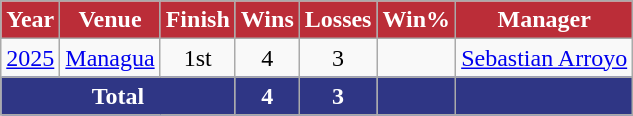<table class="wikitable sortable plainrowheaders" style="text-align:center;">
<tr>
<th scope="col" style="background-color:#BB2D38; color:#ffffff;">Year</th>
<th scope="col" style="background-color:#BB2D38; color:#ffffff;">Venue</th>
<th scope="col" style="background-color:#BB2D38; color:#ffffff;">Finish</th>
<th scope="col" style="background-color:#BB2D38; color:#ffffff;">Wins</th>
<th scope="col" style="background-color:#BB2D38; color:#ffffff;">Losses</th>
<th scope="col" style="background-color:#BB2D38; color:#ffffff;">Win%</th>
<th scope="col" style="background-color:#BB2D38; color:#ffffff;">Manager</th>
</tr>
<tr>
<td><a href='#'>2025</a></td>
<td align=left> <a href='#'>Managua</a></td>
<td>1st</td>
<td>4</td>
<td>3</td>
<td></td>
<td align=left> <a href='#'>Sebastian Arroyo</a></td>
</tr>
<tr style="text-align:center; background-color:#2F3685; color:#ffffff;">
<td colspan="3"><strong>Total</strong></td>
<td><strong>4</strong></td>
<td><strong>3</strong></td>
<td><strong></strong></td>
<td></td>
</tr>
</table>
